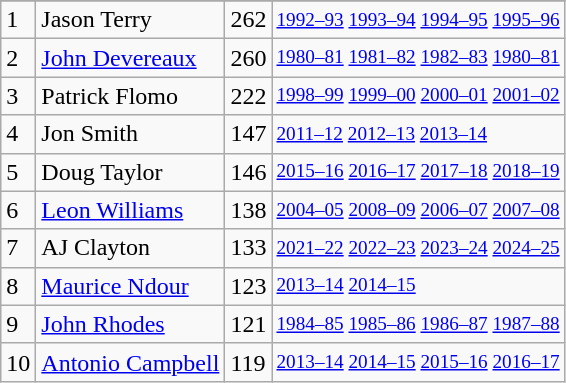<table class="wikitable">
<tr>
</tr>
<tr>
<td>1</td>
<td>Jason Terry</td>
<td>262</td>
<td style="font-size:80%;"><a href='#'>1992–93</a> <a href='#'>1993–94</a> <a href='#'>1994–95</a> <a href='#'>1995–96</a></td>
</tr>
<tr>
<td>2</td>
<td><a href='#'>John Devereaux</a></td>
<td>260</td>
<td style="font-size:80%;"><a href='#'>1980–81</a> <a href='#'>1981–82</a> <a href='#'>1982–83</a> <a href='#'>1980–81</a></td>
</tr>
<tr>
<td>3</td>
<td>Patrick Flomo</td>
<td>222</td>
<td style="font-size:80%;"><a href='#'>1998–99</a> <a href='#'>1999–00</a> <a href='#'>2000–01</a> <a href='#'>2001–02</a></td>
</tr>
<tr>
<td>4</td>
<td>Jon Smith</td>
<td>147</td>
<td style="font-size:80%;"><a href='#'>2011–12</a> <a href='#'>2012–13</a> <a href='#'>2013–14</a></td>
</tr>
<tr>
<td>5</td>
<td>Doug Taylor</td>
<td>146</td>
<td style="font-size:80%;"><a href='#'>2015–16</a> <a href='#'>2016–17</a> <a href='#'>2017–18</a> <a href='#'>2018–19</a></td>
</tr>
<tr>
<td>6</td>
<td><a href='#'>Leon Williams</a></td>
<td>138</td>
<td style="font-size:80%;"><a href='#'>2004–05</a> <a href='#'>2008–09</a> <a href='#'>2006–07</a> <a href='#'>2007–08</a></td>
</tr>
<tr>
<td>7</td>
<td>AJ Clayton</td>
<td>133</td>
<td style="font-size:80%;"><a href='#'>2021–22</a> <a href='#'>2022–23</a> <a href='#'>2023–24</a> <a href='#'>2024–25</a></td>
</tr>
<tr>
<td>8</td>
<td><a href='#'>Maurice Ndour</a></td>
<td>123</td>
<td style="font-size:80%;"><a href='#'>2013–14</a> <a href='#'>2014–15</a></td>
</tr>
<tr>
<td>9</td>
<td><a href='#'>John Rhodes</a></td>
<td>121</td>
<td style="font-size:80%;"><a href='#'>1984–85</a> <a href='#'>1985–86</a> <a href='#'>1986–87</a> <a href='#'>1987–88</a></td>
</tr>
<tr>
<td>10</td>
<td><a href='#'>Antonio Campbell</a></td>
<td>119</td>
<td style="font-size:80%;"><a href='#'>2013–14</a> <a href='#'>2014–15</a> <a href='#'>2015–16</a> <a href='#'>2016–17</a></td>
</tr>
</table>
